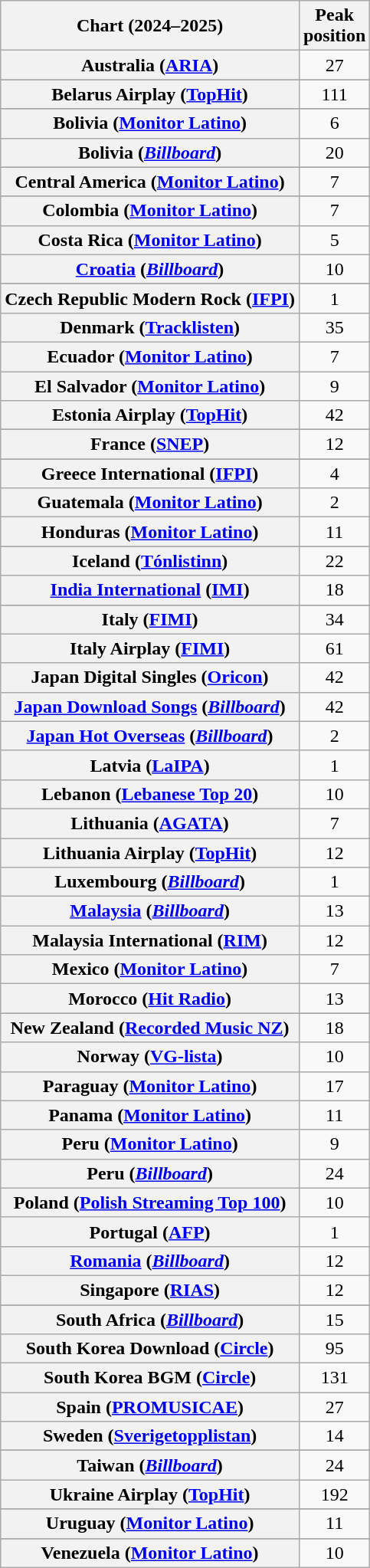<table class="wikitable sortable plainrowheaders" style="text-align:center">
<tr>
<th scope="col">Chart (2024–2025)</th>
<th scope="col">Peak<br>position</th>
</tr>
<tr>
<th scope="row">Australia (<a href='#'>ARIA</a>)</th>
<td>27</td>
</tr>
<tr>
</tr>
<tr>
<th scope="row">Belarus Airplay (<a href='#'>TopHit</a>)</th>
<td>111</td>
</tr>
<tr>
</tr>
<tr>
</tr>
<tr>
<th scope="row">Bolivia (<a href='#'>Monitor Latino</a>)</th>
<td>6</td>
</tr>
<tr>
<th scope="row">Bolivia (<em><a href='#'>Billboard</a></em>)</th>
<td>20</td>
</tr>
<tr>
</tr>
<tr>
</tr>
<tr>
</tr>
<tr>
<th scope="row">Central America (<a href='#'>Monitor Latino</a>)</th>
<td>7</td>
</tr>
<tr>
</tr>
<tr>
<th scope="row">Colombia (<a href='#'>Monitor Latino</a>)</th>
<td>7</td>
</tr>
<tr>
<th scope="row">Costa Rica (<a href='#'>Monitor Latino</a>)</th>
<td>5</td>
</tr>
<tr>
<th scope="row"><a href='#'>Croatia</a> (<em><a href='#'>Billboard</a></em>)</th>
<td>10</td>
</tr>
<tr>
</tr>
<tr>
</tr>
<tr>
<th scope="row">Czech Republic Modern Rock (<a href='#'>IFPI</a>)</th>
<td>1</td>
</tr>
<tr>
<th scope="row">Denmark (<a href='#'>Tracklisten</a>)</th>
<td>35</td>
</tr>
<tr>
<th scope="row">Ecuador (<a href='#'>Monitor Latino</a>)</th>
<td>7</td>
</tr>
<tr>
<th scope="row">El Salvador (<a href='#'>Monitor Latino</a>)</th>
<td>9</td>
</tr>
<tr>
<th scope="row">Estonia Airplay (<a href='#'>TopHit</a>)</th>
<td>42</td>
</tr>
<tr>
</tr>
<tr>
<th scope="row">France (<a href='#'>SNEP</a>)</th>
<td>12</td>
</tr>
<tr>
</tr>
<tr>
</tr>
<tr>
<th scope="row">Greece International (<a href='#'>IFPI</a>)</th>
<td>4</td>
</tr>
<tr>
<th scope="row">Guatemala (<a href='#'>Monitor Latino</a>)</th>
<td>2</td>
</tr>
<tr>
<th scope="row">Honduras (<a href='#'>Monitor Latino</a>)</th>
<td>11</td>
</tr>
<tr>
</tr>
<tr>
<th scope="row">Iceland (<a href='#'>Tónlistinn</a>)</th>
<td>22</td>
</tr>
<tr>
<th scope="row"><a href='#'>India International</a> (<a href='#'>IMI</a>)</th>
<td>18</td>
</tr>
<tr>
</tr>
<tr>
<th scope="row">Italy (<a href='#'>FIMI</a>)</th>
<td>34</td>
</tr>
<tr>
<th scope="row">Italy Airplay (<a href='#'>FIMI</a>)</th>
<td>61</td>
</tr>
<tr>
<th scope="row">Japan Digital Singles (<a href='#'>Oricon</a>)</th>
<td>42</td>
</tr>
<tr>
<th scope="row"><a href='#'>Japan Download Songs</a> (<em><a href='#'>Billboard</a></em>)</th>
<td>42</td>
</tr>
<tr>
<th scope="row"><a href='#'>Japan Hot Overseas</a> (<em><a href='#'>Billboard</a></em>)</th>
<td>2</td>
</tr>
<tr>
<th scope="row">Latvia (<a href='#'>LaIPA</a>)</th>
<td>1</td>
</tr>
<tr>
<th scope="row">Lebanon (<a href='#'>Lebanese Top 20</a>)</th>
<td>10</td>
</tr>
<tr>
<th scope="row">Lithuania (<a href='#'>AGATA</a>)</th>
<td>7</td>
</tr>
<tr>
<th scope="row">Lithuania Airplay (<a href='#'>TopHit</a>)</th>
<td>12</td>
</tr>
<tr>
<th scope="row">Luxembourg (<em><a href='#'>Billboard</a></em>)</th>
<td>1</td>
</tr>
<tr>
<th scope="row"><a href='#'>Malaysia</a> (<em><a href='#'>Billboard</a></em>)</th>
<td>13</td>
</tr>
<tr>
<th scope="row">Malaysia International (<a href='#'>RIM</a>)</th>
<td>12</td>
</tr>
<tr>
<th scope="row">Mexico (<a href='#'>Monitor Latino</a>)</th>
<td>7</td>
</tr>
<tr>
<th scope="row">Morocco (<a href='#'>Hit Radio</a>)</th>
<td>13</td>
</tr>
<tr>
</tr>
<tr>
</tr>
<tr>
<th scope="row">New Zealand (<a href='#'>Recorded Music NZ</a>)</th>
<td>18</td>
</tr>
<tr>
<th scope="row">Norway (<a href='#'>VG-lista</a>)</th>
<td>10</td>
</tr>
<tr>
<th scope="row">Paraguay (<a href='#'>Monitor Latino</a>)</th>
<td>17</td>
</tr>
<tr>
<th scope="row">Panama (<a href='#'>Monitor Latino</a>)</th>
<td>11</td>
</tr>
<tr>
<th scope="row">Peru (<a href='#'>Monitor Latino</a>)</th>
<td>9</td>
</tr>
<tr>
<th scope="row">Peru (<em><a href='#'>Billboard</a></em>)</th>
<td>24</td>
</tr>
<tr>
<th scope="row">Poland (<a href='#'>Polish Streaming Top 100</a>)</th>
<td>10</td>
</tr>
<tr>
<th scope="row">Portugal (<a href='#'>AFP</a>)</th>
<td>1</td>
</tr>
<tr>
<th scope="row"><a href='#'>Romania</a> (<em><a href='#'>Billboard</a></em>)</th>
<td>12</td>
</tr>
<tr>
<th scope="row">Singapore (<a href='#'>RIAS</a>)</th>
<td>12</td>
</tr>
<tr>
</tr>
<tr>
</tr>
<tr>
<th scope="row">South Africa (<em><a href='#'>Billboard</a></em>)</th>
<td>15</td>
</tr>
<tr>
<th scope="row">South Korea Download (<a href='#'>Circle</a>)</th>
<td>95</td>
</tr>
<tr>
<th scope="row">South Korea BGM (<a href='#'>Circle</a>)</th>
<td>131</td>
</tr>
<tr>
<th scope="row">Spain (<a href='#'>PROMUSICAE</a>)</th>
<td>27</td>
</tr>
<tr>
<th scope="row">Sweden (<a href='#'>Sverigetopplistan</a>)</th>
<td>14</td>
</tr>
<tr>
</tr>
<tr>
<th scope="row">Taiwan (<em><a href='#'>Billboard</a></em>)</th>
<td>24</td>
</tr>
<tr>
<th scope="row">Ukraine Airplay (<a href='#'>TopHit</a>)</th>
<td>192</td>
</tr>
<tr>
</tr>
<tr>
</tr>
<tr>
<th scope="row">Uruguay (<a href='#'>Monitor Latino</a>)</th>
<td>11</td>
</tr>
<tr>
</tr>
<tr>
</tr>
<tr>
</tr>
<tr>
<th scope="row">Venezuela (<a href='#'>Monitor Latino</a>)</th>
<td>10</td>
</tr>
</table>
